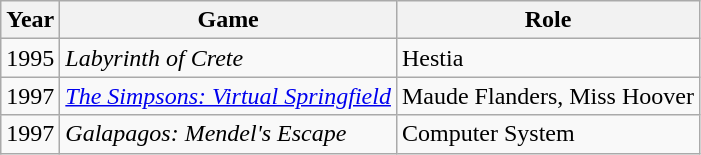<table class="wikitable">
<tr>
<th>Year</th>
<th>Game</th>
<th>Role</th>
</tr>
<tr>
<td>1995</td>
<td><em>Labyrinth of Crete</em></td>
<td>Hestia</td>
</tr>
<tr>
<td>1997</td>
<td><em><a href='#'>The Simpsons: Virtual Springfield</a></em></td>
<td>Maude Flanders, Miss Hoover</td>
</tr>
<tr>
<td>1997</td>
<td><em>Galapagos: Mendel's Escape</em></td>
<td>Computer System</td>
</tr>
</table>
